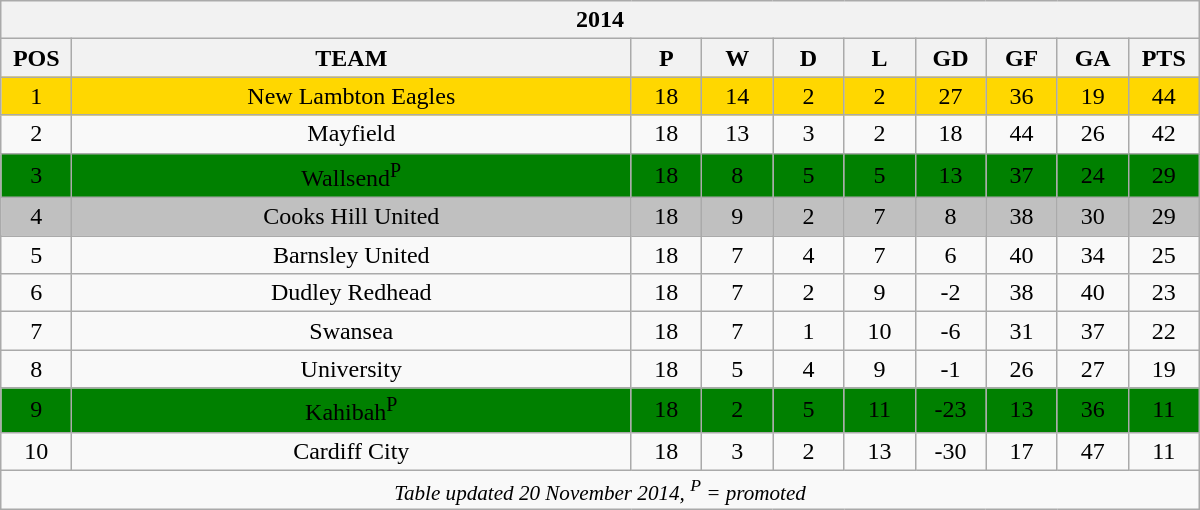<table class="wikitable collapsible collapsed" style="text-align:center; min-width:50em; margin: 1em auto 1em auto;">
<tr>
<th colspan=10>2014</th>
</tr>
<tr>
<th scope="col" width="40px">POS</th>
<th scope="col">TEAM</th>
<th scope="col" width="40px">P</th>
<th scope="col" width="40px">W</th>
<th scope="col" width="40px">D</th>
<th scope="col" width="40px">L</th>
<th scope="col" width="40px">GD</th>
<th scope="col" width="40px">GF</th>
<th scope="col" width="40px">GA</th>
<th scope="col" width="40px">PTS</th>
</tr>
<tr style="background: gold;">
<td>1</td>
<td>New Lambton Eagles</td>
<td>18</td>
<td>14</td>
<td>2</td>
<td>2</td>
<td>27</td>
<td>36</td>
<td>19</td>
<td>44</td>
</tr>
<tr>
<td>2</td>
<td>Mayfield</td>
<td>18</td>
<td>13</td>
<td>3</td>
<td>2</td>
<td>18</td>
<td>44</td>
<td>26</td>
<td>42</td>
</tr>
<tr style="background: green;">
<td>3</td>
<td>Wallsend<sup>P</sup></td>
<td>18</td>
<td>8</td>
<td>5</td>
<td>5</td>
<td>13</td>
<td>37</td>
<td>24</td>
<td>29</td>
</tr>
<tr style="background: silver;">
<td>4</td>
<td>Cooks Hill United</td>
<td>18</td>
<td>9</td>
<td>2</td>
<td>7</td>
<td>8</td>
<td>38</td>
<td>30</td>
<td>29</td>
</tr>
<tr>
<td>5</td>
<td>Barnsley United</td>
<td>18</td>
<td>7</td>
<td>4</td>
<td>7</td>
<td>6</td>
<td>40</td>
<td>34</td>
<td>25</td>
</tr>
<tr>
<td>6</td>
<td>Dudley Redhead</td>
<td>18</td>
<td>7</td>
<td>2</td>
<td>9</td>
<td>-2</td>
<td>38</td>
<td>40</td>
<td>23</td>
</tr>
<tr>
<td>7</td>
<td>Swansea</td>
<td>18</td>
<td>7</td>
<td>1</td>
<td>10</td>
<td>-6</td>
<td>31</td>
<td>37</td>
<td>22</td>
</tr>
<tr>
<td>8</td>
<td>University</td>
<td>18</td>
<td>5</td>
<td>4</td>
<td>9</td>
<td>-1</td>
<td>26</td>
<td>27</td>
<td>19</td>
</tr>
<tr style="background: green;">
<td>9</td>
<td>Kahibah<sup>P</sup></td>
<td>18</td>
<td>2</td>
<td>5</td>
<td>11</td>
<td>-23</td>
<td>13</td>
<td>36</td>
<td>11</td>
</tr>
<tr>
<td>10</td>
<td>Cardiff City</td>
<td>18</td>
<td>3</td>
<td>2</td>
<td>13</td>
<td>-30</td>
<td>17</td>
<td>47</td>
<td>11</td>
</tr>
<tr>
<td colspan=10 style="font-size:88%"><em>Table updated 20 November 2014, <sup>P</sup> = promoted</em></td>
</tr>
</table>
